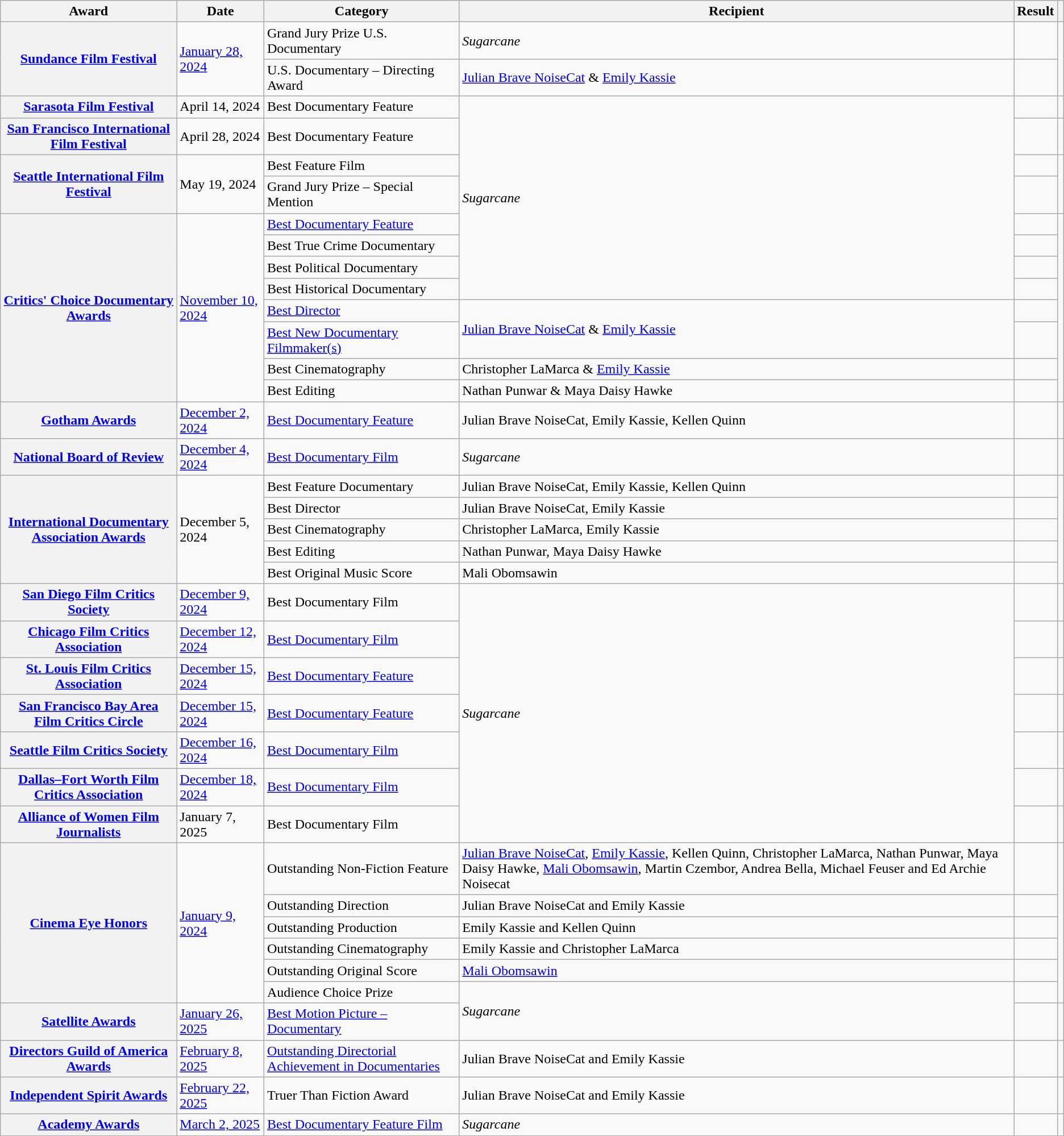<table class="wikitable sortable plainrowheaders">
<tr>
<th>Award</th>
<th>Date</th>
<th>Category</th>
<th>Recipient</th>
<th>Result</th>
<th></th>
</tr>
<tr>
<th scope="row" rowspan="2"><a href='#'>Sundance Film Festival</a></th>
<td rowspan="2"><a href='#'>January 28, 2024</a></td>
<td>Grand Jury Prize U.S. Documentary</td>
<td><em>Sugarcane</em></td>
<td></td>
<td rowspan="2" align="center"></td>
</tr>
<tr>
<td>U.S. Documentary – Directing Award</td>
<td><a href='#'>Julian Brave NoiseCat</a> & <a href='#'>Emily Kassie</a></td>
<td></td>
</tr>
<tr>
<th scope="row"><a href='#'>Sarasota Film Festival</a></th>
<td>April 14, 2024</td>
<td>Best Documentary Feature</td>
<td rowspan="8"><em>Sugarcane</em></td>
<td></td>
<td align="center"></td>
</tr>
<tr>
<th scope="row"><a href='#'>San Francisco International Film Festival</a></th>
<td>April 28, 2024</td>
<td>Best Documentary Feature</td>
<td></td>
<td align="center"></td>
</tr>
<tr>
<th scope="row" rowspan="2"><a href='#'>Seattle International Film Festival</a></th>
<td rowspan="2">May 19, 2024</td>
<td>Best Feature Film</td>
<td></td>
<td align="center" rowspan="2"></td>
</tr>
<tr>
<td>Grand Jury Prize – Special Mention</td>
<td></td>
</tr>
<tr>
<th rowspan="8" scope="row"><a href='#'>Critics' Choice Documentary Awards</a></th>
<td rowspan="8"><a href='#'>November 10, 2024</a></td>
<td><a href='#'>Best Documentary Feature</a></td>
<td></td>
<td rowspan="8" align="center"></td>
</tr>
<tr>
<td>Best True Crime Documentary</td>
<td></td>
</tr>
<tr>
<td>Best Political Documentary</td>
<td></td>
</tr>
<tr>
<td>Best Historical Documentary</td>
<td></td>
</tr>
<tr>
<td><a href='#'>Best Director</a></td>
<td rowspan="2"><a href='#'>Julian Brave NoiseCat</a> & <a href='#'>Emily Kassie</a></td>
<td></td>
</tr>
<tr>
<td><a href='#'>Best New Documentary Filmmaker(s)</a></td>
<td></td>
</tr>
<tr>
<td>Best Cinematography</td>
<td>Christopher LaMarca & <a href='#'>Emily Kassie</a></td>
<td></td>
</tr>
<tr>
<td>Best Editing</td>
<td>Nathan Punwar & Maya Daisy Hawke</td>
<td></td>
</tr>
<tr>
<th scope="row"><a href='#'>Gotham Awards</a></th>
<td><a href='#'>December 2, 2024</a></td>
<td><a href='#'>Best Documentary Feature</a></td>
<td>Julian Brave NoiseCat, Emily Kassie, Kellen Quinn</td>
<td></td>
<td align="center"></td>
</tr>
<tr>
<th scope="row" rowspan="1"><a href='#'>National Board of Review</a></th>
<td rowspan="1"><a href='#'>December 4, 2024</a></td>
<td><a href='#'>Best Documentary Film</a></td>
<td><em>Sugarcane</em></td>
<td></td>
<td align="center" rowspan="1"></td>
</tr>
<tr>
<th scope="row" rowspan="5"><a href='#'>International Documentary Association Awards</a></th>
<td rowspan="5">December 5, 2024</td>
<td>Best Feature Documentary</td>
<td>Julian Brave NoiseCat, Emily Kassie, Kellen Quinn</td>
<td></td>
<td align="center" rowspan="5"></td>
</tr>
<tr>
<td>Best Director</td>
<td>Julian Brave NoiseCat, Emily Kassie</td>
<td></td>
</tr>
<tr>
<td>Best Cinematography</td>
<td>Christopher LaMarca, Emily Kassie</td>
<td></td>
</tr>
<tr>
<td>Best Editing</td>
<td>Nathan Punwar, Maya Daisy Hawke</td>
<td></td>
</tr>
<tr>
<td>Best Original Music Score</td>
<td>Mali Obomsawin</td>
<td></td>
</tr>
<tr>
<th scope="row"><a href='#'>San Diego Film Critics Society</a></th>
<td><a href='#'>December 9, 2024</a></td>
<td>Best Documentary Film</td>
<td rowspan="7"><em>Sugarcane</em></td>
<td></td>
<td align="center" rowspan="1"></td>
</tr>
<tr>
<th rowspan="1" scope="row"><a href='#'>Chicago Film Critics Association</a></th>
<td rowspan="1"><a href='#'>December 12, 2024</a></td>
<td><a href='#'>Best Documentary Film</a></td>
<td></td>
<td align="center"></td>
</tr>
<tr>
<th rowspan="1" scope="row"><a href='#'>St. Louis Film Critics Association</a></th>
<td rowspan="1"><a href='#'>December 15, 2024</a></td>
<td><a href='#'>Best Documentary Feature</a></td>
<td></td>
<td align="center" rowspan="1"></td>
</tr>
<tr>
<th scope="row"><a href='#'>San Francisco Bay Area Film Critics Circle</a></th>
<td><a href='#'>December 15, 2024</a></td>
<td><a href='#'>Best Documentary Feature</a></td>
<td></td>
<td align="center"></td>
</tr>
<tr>
<th scope="row"><a href='#'>Seattle Film Critics Society</a></th>
<td><a href='#'>December 16, 2024</a></td>
<td><a href='#'>Best Documentary Film</a></td>
<td></td>
<td align="center" rowspan="1"></td>
</tr>
<tr>
<th rowspan="1" scope="row"><a href='#'>Dallas–Fort Worth Film Critics Association</a></th>
<td rowspan="1"><a href='#'>December 18, 2024</a></td>
<td><a href='#'>Best Documentary Film</a></td>
<td></td>
<td align="center" rowspan="1"></td>
</tr>
<tr>
<th scope="row"><a href='#'>Alliance of Women Film Journalists</a></th>
<td>January 7, 2025</td>
<td>Best Documentary Film</td>
<td></td>
<td align="center"></td>
</tr>
<tr>
<th scope="row" rowspan="6"><a href='#'>Cinema Eye Honors</a></th>
<td rowspan="6"><a href='#'>January 9, 2024</a></td>
<td>Outstanding Non-Fiction Feature</td>
<td><a href='#'>Julian Brave NoiseCat</a>, <a href='#'>Emily Kassie</a>, Kellen Quinn, Christopher LaMarca, Nathan Punwar, Maya Daisy Hawke, <a href='#'>Mali Obomsawin</a>, Martin Czembor, Andrea Bella, Michael Feuser and Ed Archie Noisecat</td>
<td></td>
<td align="center" rowspan="6"></td>
</tr>
<tr>
<td>Outstanding Direction</td>
<td>Julian Brave NoiseCat and Emily Kassie</td>
<td></td>
</tr>
<tr>
<td>Outstanding Production</td>
<td>Emily Kassie and Kellen Quinn</td>
<td></td>
</tr>
<tr>
<td>Outstanding Cinematography</td>
<td>Emily Kassie and Christopher LaMarca</td>
<td></td>
</tr>
<tr>
<td>Outstanding Original Score</td>
<td><a href='#'>Mali Obomsawin</a></td>
<td></td>
</tr>
<tr>
<td>Audience Choice Prize</td>
<td rowspan="2"><em>Sugarcane</em></td>
<td></td>
</tr>
<tr>
<th rowspan="1" scope="row"><a href='#'>Satellite Awards</a></th>
<td rowspan="1"><a href='#'>January 26, 2025</a></td>
<td><a href='#'>Best Motion Picture – Documentary</a></td>
<td></td>
<td rowspan="1" align="center"></td>
</tr>
<tr>
<th scope="row"><a href='#'>Directors Guild of America Awards</a></th>
<td><a href='#'>February 8, 2025</a></td>
<td><a href='#'>Outstanding Directorial Achievement in Documentaries</a></td>
<td>Julian Brave NoiseCat and Emily Kassie</td>
<td></td>
<td align="center"></td>
</tr>
<tr>
<th scope="row"><a href='#'>Independent Spirit Awards</a></th>
<td><a href='#'>February 22, 2025</a></td>
<td>Truer Than Fiction Award</td>
<td>Julian Brave NoiseCat and Emily Kassie</td>
<td></td>
<td align="center"></td>
</tr>
<tr>
<th scope="row"><a href='#'>Academy Awards</a></th>
<td><a href='#'>March 2, 2025</a></td>
<td><a href='#'>Best Documentary Feature Film</a></td>
<td><em>Sugarcane</em></td>
<td></td>
<td align="center"></td>
</tr>
</table>
